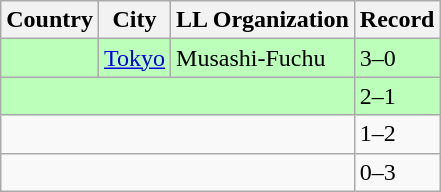<table class="wikitable">
<tr>
<th>Country</th>
<th>City</th>
<th>LL Organization</th>
<th>Record</th>
</tr>
<tr bgcolor=#bbffbb>
<td><strong></strong></td>
<td><a href='#'>Tokyo</a></td>
<td>Musashi-Fuchu</td>
<td>3–0</td>
</tr>
<tr bgcolor=#bbffbb>
<td colspan=3><strong></strong></td>
<td>2–1</td>
</tr>
<tr>
<td colspan=3><strong></strong></td>
<td>1–2</td>
</tr>
<tr>
<td colspan=3><strong></strong></td>
<td>0–3</td>
</tr>
</table>
